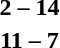<table style="text-align:center">
<tr>
<th width=200></th>
<th width=100></th>
<th width=200></th>
</tr>
<tr>
<td align=right></td>
<td><strong>2 – 14</strong></td>
<td align=left></td>
</tr>
<tr>
<td align=right></td>
<td><strong>11 – 7</strong></td>
<td align=left></td>
</tr>
</table>
